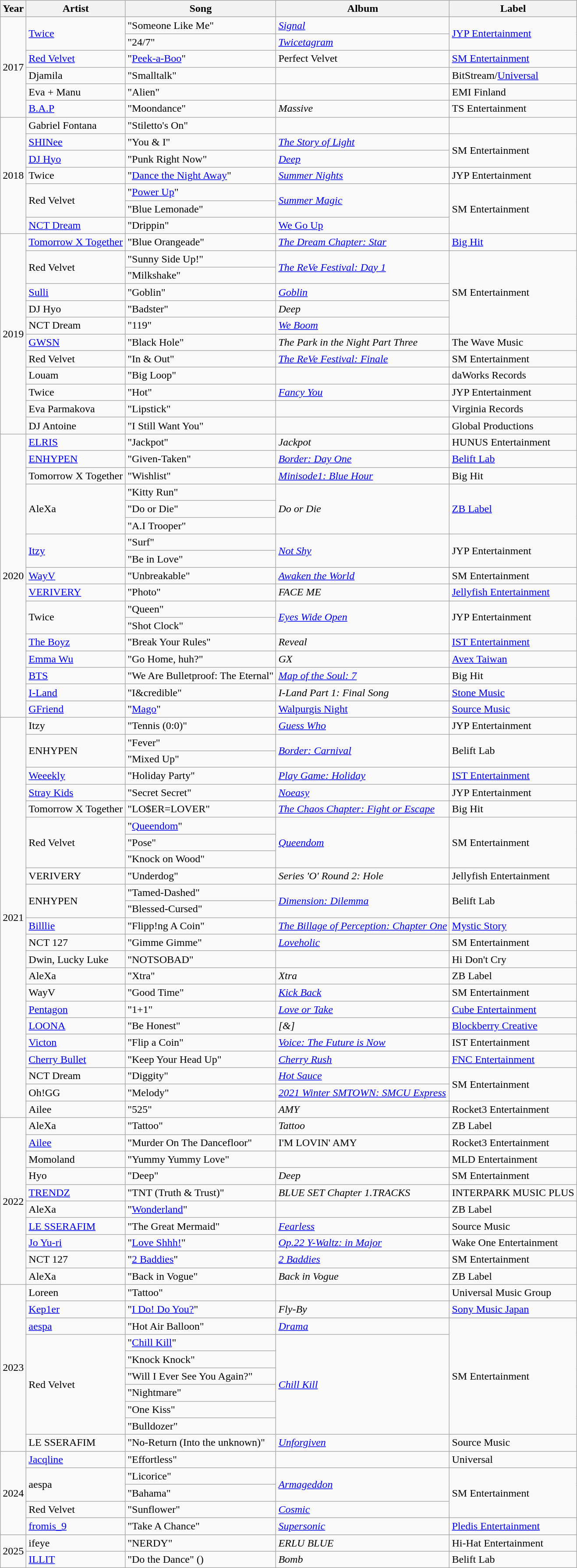<table class="wikitable">
<tr>
<th>Year</th>
<th>Artist</th>
<th>Song</th>
<th>Album</th>
<th>Label</th>
</tr>
<tr>
<td rowspan="6">2017</td>
<td rowspan="2"><a href='#'>Twice</a></td>
<td>"Someone Like Me"</td>
<td><em><a href='#'>Signal</a></em></td>
<td rowspan="2"><a href='#'>JYP Entertainment</a></td>
</tr>
<tr>
<td>"24/7"</td>
<td><em><a href='#'>Twicetagram</a></em></td>
</tr>
<tr>
<td><a href='#'>Red Velvet</a></td>
<td>"<a href='#'>Peek-a-Boo</a>"</td>
<td>Perfect Velvet</td>
<td><a href='#'>SM Entertainment</a></td>
</tr>
<tr>
<td>Djamila</td>
<td>"Smalltalk"</td>
<td></td>
<td>BitStream/<a href='#'>Universal</a></td>
</tr>
<tr>
<td>Eva + Manu</td>
<td>"Alien"</td>
<td></td>
<td>EMI Finland</td>
</tr>
<tr>
<td><a href='#'>B.A.P</a></td>
<td>"Moondance"</td>
<td><em>Massive</em></td>
<td>TS Entertainment</td>
</tr>
<tr>
<td rowspan="7">2018</td>
<td>Gabriel Fontana</td>
<td>"Stiletto's On"</td>
<td></td>
<td></td>
</tr>
<tr>
<td><a href='#'>SHINee</a></td>
<td>"You & I"</td>
<td><a href='#'><em>The Story of Light</em></a></td>
<td rowspan="2">SM Entertainment</td>
</tr>
<tr>
<td><a href='#'>DJ Hyo</a></td>
<td>"Punk Right Now"</td>
<td><em><a href='#'>Deep</a></em></td>
</tr>
<tr>
<td>Twice</td>
<td>"<a href='#'>Dance the Night Away</a>"</td>
<td><em><a href='#'>Summer Nights</a></em></td>
<td>JYP Entertainment</td>
</tr>
<tr>
<td rowspan="2">Red Velvet</td>
<td>"<a href='#'>Power Up</a>"</td>
<td rowspan="2"><em><a href='#'>Summer Magic</a></em></td>
<td rowspan="3">SM Entertainment</td>
</tr>
<tr>
<td>"Blue Lemonade"</td>
</tr>
<tr>
<td><a href='#'>NCT Dream</a></td>
<td>"Drippin"</td>
<td><a href='#'>We Go Up</a></td>
</tr>
<tr>
<td rowspan="12">2019</td>
<td><a href='#'>Tomorrow X Together</a></td>
<td>"Blue Orangeade"</td>
<td><em><a href='#'>The Dream Chapter: Star</a></em></td>
<td><a href='#'>Big Hit</a></td>
</tr>
<tr>
<td rowspan="2">Red Velvet</td>
<td>"Sunny Side Up!"</td>
<td rowspan="2"><em><a href='#'>The ReVe Festival: Day 1</a></em></td>
<td rowspan="5">SM Entertainment</td>
</tr>
<tr>
<td>"Milkshake"</td>
</tr>
<tr>
<td><a href='#'>Sulli</a></td>
<td>"Goblin"</td>
<td><a href='#'><em>Goblin</em></a></td>
</tr>
<tr>
<td>DJ Hyo</td>
<td>"Badster"</td>
<td><em>Deep</em></td>
</tr>
<tr>
<td>NCT Dream</td>
<td>"119"</td>
<td><em><a href='#'>We Boom</a></em></td>
</tr>
<tr>
<td><a href='#'>GWSN</a></td>
<td>"Black Hole"</td>
<td><em>The Park in the Night Part Three</em></td>
<td>The Wave Music</td>
</tr>
<tr>
<td>Red Velvet</td>
<td>"In & Out"</td>
<td><em><a href='#'>The ReVe Festival: Finale</a></em></td>
<td>SM Entertainment</td>
</tr>
<tr>
<td>Louam</td>
<td>"Big Loop"</td>
<td></td>
<td>daWorks Records</td>
</tr>
<tr>
<td>Twice</td>
<td>"Hot"</td>
<td><a href='#'><em>Fancy You</em></a></td>
<td>JYP Entertainment</td>
</tr>
<tr>
<td>Eva Parmakova</td>
<td>"Lipstick"</td>
<td></td>
<td>Virginia Records</td>
</tr>
<tr>
<td>DJ Antoine</td>
<td>"I Still Want You"</td>
<td></td>
<td>Global Productions</td>
</tr>
<tr>
<td rowspan="17">2020</td>
<td><a href='#'>ELRIS</a></td>
<td>"Jackpot"</td>
<td><em>Jackpot</em></td>
<td>HUNUS Entertainment</td>
</tr>
<tr>
<td><a href='#'>ENHYPEN</a></td>
<td>"Given-Taken"</td>
<td><em><a href='#'>Border: Day One</a></em></td>
<td><a href='#'>Belift Lab</a></td>
</tr>
<tr>
<td>Tomorrow X Together</td>
<td>"Wishlist"</td>
<td><em><a href='#'>Minisode1: Blue Hour</a></em></td>
<td>Big Hit</td>
</tr>
<tr>
<td rowspan="3">AleXa</td>
<td>"Kitty Run"</td>
<td rowspan="3"><em>Do or Die</em></td>
<td rowspan="3"><a href='#'>ZB Label</a></td>
</tr>
<tr>
<td>"Do or Die"</td>
</tr>
<tr>
<td>"A.I Trooper"</td>
</tr>
<tr>
<td rowspan="2"><a href='#'>Itzy</a></td>
<td>"Surf"</td>
<td rowspan="2"><em><a href='#'>Not Shy</a></em></td>
<td rowspan="2">JYP Entertainment</td>
</tr>
<tr>
<td>"Be in Love"</td>
</tr>
<tr>
<td><a href='#'>WayV</a></td>
<td>"Unbreakable"</td>
<td><a href='#'><em>Awaken the World</em></a></td>
<td>SM Entertainment</td>
</tr>
<tr>
<td><a href='#'>VERIVERY</a></td>
<td>"Photo"</td>
<td><em>FACE ME</em></td>
<td><a href='#'>Jellyfish Entertainment</a></td>
</tr>
<tr>
<td rowspan="2">Twice</td>
<td>"Queen"</td>
<td rowspan="2"><em><a href='#'>Eyes Wide Open</a></em></td>
<td rowspan="2">JYP Entertainment</td>
</tr>
<tr>
<td>"Shot Clock"</td>
</tr>
<tr>
<td><a href='#'>The Boyz</a></td>
<td>"Break Your Rules"</td>
<td><em>Reveal</em></td>
<td><a href='#'>IST Entertainment</a></td>
</tr>
<tr>
<td><a href='#'>Emma Wu</a></td>
<td>"Go Home, huh?"</td>
<td><em>GX</em></td>
<td><a href='#'>Avex Taiwan</a></td>
</tr>
<tr>
<td><a href='#'>BTS</a></td>
<td>"We Are Bulletproof: The Eternal"</td>
<td><em><a href='#'>Map of the Soul: 7</a></em></td>
<td>Big Hit</td>
</tr>
<tr>
<td><a href='#'>I-Land</a></td>
<td>"I&credible"</td>
<td><em>I-Land Part 1: Final Song</em></td>
<td><a href='#'>Stone Music</a></td>
</tr>
<tr>
<td><a href='#'>GFriend</a></td>
<td>"<a href='#'>Mago</a>"</td>
<td><a href='#'>Walpurgis Night</a></td>
<td><a href='#'>Source Music</a></td>
</tr>
<tr>
<td rowspan="24">2021</td>
<td>Itzy</td>
<td>"Tennis (0:0)"</td>
<td><em><a href='#'>Guess Who</a></em></td>
<td>JYP Entertainment</td>
</tr>
<tr>
<td rowspan="2">ENHYPEN</td>
<td>"Fever"</td>
<td rowspan="2"><a href='#'><em>Border: Carnival</em></a></td>
<td rowspan="2">Belift Lab</td>
</tr>
<tr>
<td>"Mixed Up"</td>
</tr>
<tr>
<td><a href='#'>Weeekly</a></td>
<td>"Holiday Party"</td>
<td><em><a href='#'>Play Game: Holiday</a></em></td>
<td><a href='#'>IST Entertainment</a></td>
</tr>
<tr>
<td><a href='#'>Stray Kids</a></td>
<td>"Secret Secret"</td>
<td><em><a href='#'>Noeasy</a></em></td>
<td>JYP Entertainment</td>
</tr>
<tr>
<td>Tomorrow X Together</td>
<td>"LO$ER=LOVER"</td>
<td><em><a href='#'>The Chaos Chapter: Fight or Escape</a></em></td>
<td>Big Hit</td>
</tr>
<tr>
<td rowspan="3">Red Velvet</td>
<td>"<a href='#'>Queendom</a>"</td>
<td rowspan="3"><em><a href='#'>Queendom</a></em></td>
<td rowspan="3">SM Entertainment</td>
</tr>
<tr>
<td>"Pose"</td>
</tr>
<tr>
<td>"Knock on Wood"</td>
</tr>
<tr>
<td>VERIVERY</td>
<td>"Underdog"</td>
<td><em>Series 'O' Round 2: Hole</em></td>
<td>Jellyfish Entertainment</td>
</tr>
<tr>
<td rowspan="2">ENHYPEN</td>
<td>"Tamed-Dashed"</td>
<td rowspan="2"><em><a href='#'>Dimension: Dilemma</a></em></td>
<td rowspan="2">Belift Lab</td>
</tr>
<tr>
<td>"Blessed-Cursed"</td>
</tr>
<tr>
<td><a href='#'>Billlie</a></td>
<td>"Flipp!ng A Coin"</td>
<td><a href='#'><em>The Billage of Perception: Chapter One</em></a></td>
<td><a href='#'>Mystic Story</a></td>
</tr>
<tr>
<td>NCT 127</td>
<td>"Gimme Gimme"</td>
<td><em><a href='#'>Loveholic</a></em></td>
<td>SM Entertainment</td>
</tr>
<tr>
<td>Dwin, Lucky Luke</td>
<td>"NOTSOBAD"</td>
<td></td>
<td>Hi Don't Cry</td>
</tr>
<tr>
<td>AleXa</td>
<td>"Xtra"</td>
<td><em>Xtra</em></td>
<td>ZB Label</td>
</tr>
<tr>
<td>WayV</td>
<td>"Good Time"</td>
<td><em><a href='#'>Kick Back</a></em></td>
<td>SM Entertainment</td>
</tr>
<tr>
<td><a href='#'>Pentagon</a></td>
<td>"1+1"</td>
<td><a href='#'><em>Love or Take</em></a></td>
<td><a href='#'>Cube Entertainment</a></td>
</tr>
<tr>
<td><a href='#'>LOONA</a></td>
<td>"Be Honest"</td>
<td><em>[&]</em></td>
<td><a href='#'>Blockberry Creative</a></td>
</tr>
<tr>
<td><a href='#'>Victon</a></td>
<td>"Flip a Coin"</td>
<td><a href='#'><em>Voice: The Future is Now</em></a></td>
<td>IST Entertainment</td>
</tr>
<tr>
<td><a href='#'>Cherry Bullet</a></td>
<td>"Keep Your Head Up"</td>
<td><a href='#'><em>Cherry Rush</em></a></td>
<td><a href='#'>FNC Entertainment</a></td>
</tr>
<tr>
<td>NCT Dream</td>
<td>"Diggity"</td>
<td><a href='#'><em>Hot Sauce</em></a></td>
<td rowspan="2">SM Entertainment</td>
</tr>
<tr>
<td>Oh!GG</td>
<td>"Melody"</td>
<td><a href='#'><em>2021 Winter SMTOWN: SMCU Express</em></a></td>
</tr>
<tr>
<td>Ailee</td>
<td>"525"</td>
<td><em>AMY</em></td>
<td>Rocket3 Entertainment</td>
</tr>
<tr>
<td rowspan="10">2022</td>
<td>AleXa</td>
<td>"Tattoo"</td>
<td><em>Tattoo</em></td>
<td>ZB Label</td>
</tr>
<tr>
<td><a href='#'>Ailee</a></td>
<td>"Murder On The Dancefloor"</td>
<td>I'M LOVIN' AMY</td>
<td>Rocket3 Entertainment</td>
</tr>
<tr>
<td>Momoland</td>
<td>"Yummy Yummy Love"</td>
<td></td>
<td>MLD Entertainment</td>
</tr>
<tr>
<td>Hyo</td>
<td>"Deep"</td>
<td><em>Deep</em></td>
<td>SM Entertainment</td>
</tr>
<tr>
<td><a href='#'>TRENDZ</a></td>
<td>"TNT (Truth & Trust)"</td>
<td><em>BLUE SET Chapter 1.TRACKS</em></td>
<td>INTERPARK MUSIC PLUS</td>
</tr>
<tr>
<td>AleXa</td>
<td>"<a href='#'>Wonderland</a>"</td>
<td></td>
<td>ZB Label</td>
</tr>
<tr>
<td><a href='#'>LE SSERAFIM</a></td>
<td>"The Great Mermaid"</td>
<td><em><a href='#'>Fearless</a></em></td>
<td>Source Music</td>
</tr>
<tr>
<td><a href='#'>Jo Yu-ri</a></td>
<td>"<a href='#'>Love Shhh!</a>"</td>
<td><em><a href='#'>Op.22 Y-Waltz: in Major</a></em></td>
<td>Wake One Entertainment</td>
</tr>
<tr>
<td>NCT 127</td>
<td>"<a href='#'>2 Baddies</a>"</td>
<td><a href='#'><em>2 Baddies</em></a></td>
<td>SM Entertainment</td>
</tr>
<tr>
<td>AleXa</td>
<td>"Back in Vogue"</td>
<td><em>Back in Vogue</em></td>
<td>ZB Label</td>
</tr>
<tr>
<td rowspan="10">2023</td>
<td>Loreen</td>
<td>"Tattoo"</td>
<td></td>
<td>Universal Music Group</td>
</tr>
<tr>
<td><a href='#'>Kep1er</a></td>
<td>"<a href='#'>I Do! Do You?</a>"</td>
<td><em>Fly-By</em></td>
<td><a href='#'>Sony Music Japan</a></td>
</tr>
<tr>
<td><a href='#'>aespa</a></td>
<td>"Hot Air Balloon"</td>
<td><a href='#'><em>Drama</em></a></td>
<td rowspan="7">SM Entertainment</td>
</tr>
<tr>
<td rowspan="6">Red Velvet</td>
<td>"<a href='#'>Chill Kill</a>"</td>
<td rowspan="6"><a href='#'><em>Chill Kill</em></a></td>
</tr>
<tr>
<td>"Knock Knock"</td>
</tr>
<tr>
<td>"Will I Ever See You Again?"</td>
</tr>
<tr>
<td>"Nightmare"</td>
</tr>
<tr>
<td>"One Kiss"</td>
</tr>
<tr>
<td>"Bulldozer"</td>
</tr>
<tr>
<td>LE SSERAFIM</td>
<td>"No-Return (Into the unknown)"</td>
<td><em><a href='#'>Unforgiven</a></em></td>
<td>Source Music</td>
</tr>
<tr>
<td rowspan="5">2024</td>
<td><a href='#'>Jacqline</a></td>
<td>"Effortless"</td>
<td></td>
<td>Universal</td>
</tr>
<tr>
<td rowspan="2">aespa</td>
<td>"Licorice"</td>
<td rowspan="2"><em><a href='#'>Armageddon</a></em></td>
<td rowspan="3">SM Entertainment</td>
</tr>
<tr>
<td>"Bahama"</td>
</tr>
<tr>
<td>Red Velvet</td>
<td>"Sunflower"</td>
<td><a href='#'><em>Cosmic</em></a></td>
</tr>
<tr>
<td><a href='#'>fromis_9</a></td>
<td>"Take A Chance"</td>
<td><a href='#'><em>Supersonic</em></a></td>
<td><a href='#'>Pledis Entertainment</a></td>
</tr>
<tr>
<td rowspan="2">2025</td>
<td>ifeye</td>
<td>"NERDY"</td>
<td><em>ERLU BLUE</em></td>
<td>Hi-Hat Entertainment</td>
</tr>
<tr>
<td><a href='#'>ILLIT</a></td>
<td>"Do the Dance" ()</td>
<td><em>Bomb</em></td>
<td>Belift Lab</td>
</tr>
</table>
